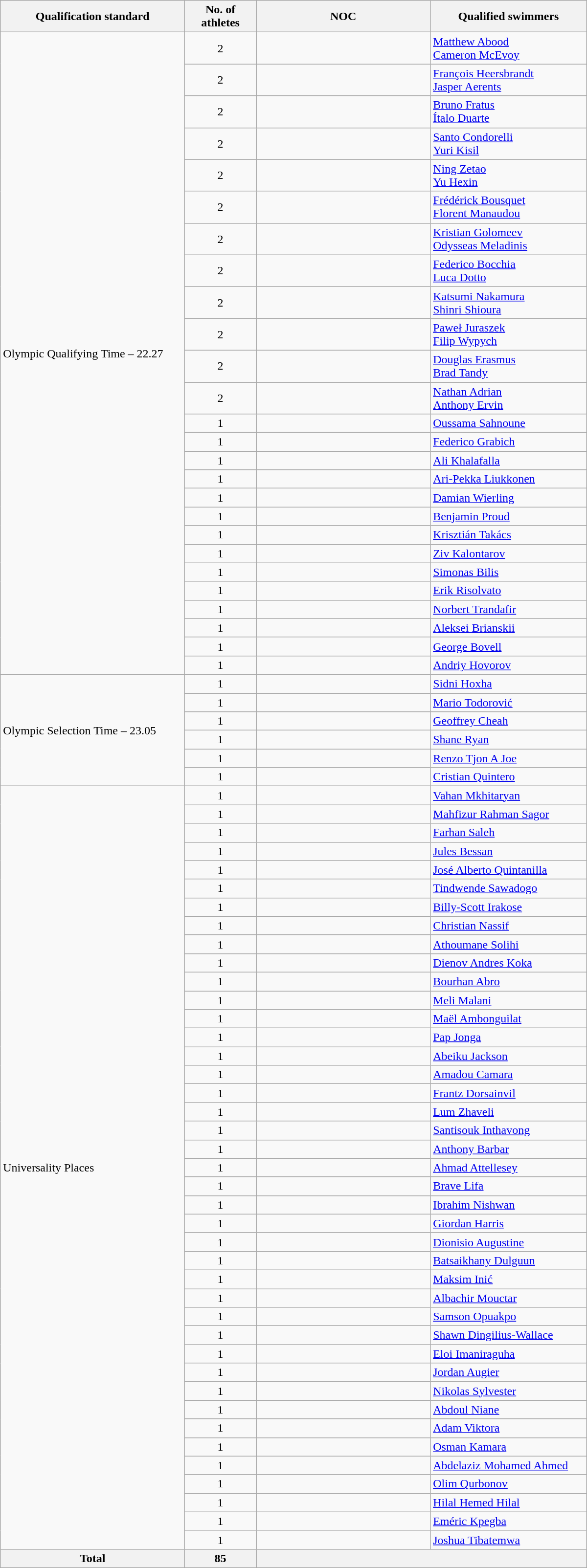<table class=wikitable style="text-align:left" width=800>
<tr>
<th>Qualification standard</th>
<th width=90>No. of athletes</th>
<th width=230>NOC</th>
<th>Qualified swimmers</th>
</tr>
<tr>
<td rowspan=26>Olympic Qualifying Time – 22.27</td>
<td align=center>2</td>
<td></td>
<td><a href='#'>Matthew Abood</a><br><a href='#'>Cameron McEvoy</a></td>
</tr>
<tr>
<td align=center>2</td>
<td></td>
<td><a href='#'>François Heersbrandt</a><br><a href='#'>Jasper Aerents</a></td>
</tr>
<tr>
<td align=center>2</td>
<td></td>
<td><a href='#'>Bruno Fratus</a><br><a href='#'>Ítalo Duarte</a></td>
</tr>
<tr>
<td align=center>2</td>
<td></td>
<td><a href='#'>Santo Condorelli</a><br><a href='#'>Yuri Kisil</a></td>
</tr>
<tr>
<td align=center>2</td>
<td></td>
<td><a href='#'>Ning Zetao</a><br><a href='#'>Yu Hexin</a></td>
</tr>
<tr>
<td align=center>2</td>
<td></td>
<td><a href='#'>Frédérick Bousquet</a><br><a href='#'>Florent Manaudou</a></td>
</tr>
<tr>
<td align=center>2</td>
<td></td>
<td><a href='#'>Kristian Golomeev</a><br><a href='#'>Odysseas Meladinis</a></td>
</tr>
<tr>
<td align=center>2</td>
<td></td>
<td><a href='#'>Federico Bocchia</a><br><a href='#'>Luca Dotto</a></td>
</tr>
<tr>
<td align=center>2</td>
<td></td>
<td><a href='#'>Katsumi Nakamura</a><br><a href='#'>Shinri Shioura</a></td>
</tr>
<tr>
<td align=center>2</td>
<td></td>
<td><a href='#'>Paweł Juraszek</a><br><a href='#'>Filip Wypych</a></td>
</tr>
<tr>
<td align=center>2</td>
<td></td>
<td><a href='#'>Douglas Erasmus</a><br><a href='#'>Brad Tandy</a></td>
</tr>
<tr>
<td align=center>2</td>
<td></td>
<td><a href='#'>Nathan Adrian</a><br><a href='#'>Anthony Ervin</a></td>
</tr>
<tr>
<td align=center>1</td>
<td></td>
<td><a href='#'>Oussama Sahnoune</a></td>
</tr>
<tr>
<td align=center>1</td>
<td></td>
<td><a href='#'>Federico Grabich</a></td>
</tr>
<tr>
<td align=center>1</td>
<td></td>
<td><a href='#'>Ali Khalafalla</a></td>
</tr>
<tr>
<td align=center>1</td>
<td></td>
<td><a href='#'>Ari-Pekka Liukkonen</a></td>
</tr>
<tr>
<td align=center>1</td>
<td></td>
<td><a href='#'>Damian Wierling</a></td>
</tr>
<tr>
<td align=center>1</td>
<td></td>
<td><a href='#'>Benjamin Proud</a></td>
</tr>
<tr>
<td align=center>1</td>
<td></td>
<td><a href='#'>Krisztián Takács</a></td>
</tr>
<tr>
<td align=center>1</td>
<td></td>
<td><a href='#'>Ziv Kalontarov</a></td>
</tr>
<tr>
<td align=center>1</td>
<td></td>
<td><a href='#'>Simonas Bilis</a></td>
</tr>
<tr>
<td align=center>1</td>
<td></td>
<td><a href='#'>Erik Risolvato</a></td>
</tr>
<tr>
<td align=center>1</td>
<td></td>
<td><a href='#'>Norbert Trandafir</a></td>
</tr>
<tr>
<td align=center>1</td>
<td></td>
<td><a href='#'>Aleksei Brianskii</a></td>
</tr>
<tr>
<td align=center>1</td>
<td></td>
<td><a href='#'>George Bovell</a></td>
</tr>
<tr>
<td align=center>1</td>
<td></td>
<td><a href='#'>Andriy Hovorov</a></td>
</tr>
<tr>
<td rowspan=6>Olympic Selection Time – 23.05</td>
<td align=center>1</td>
<td></td>
<td><a href='#'>Sidni Hoxha</a></td>
</tr>
<tr>
<td align=center>1</td>
<td></td>
<td><a href='#'>Mario Todorović</a></td>
</tr>
<tr>
<td align=center>1</td>
<td></td>
<td><a href='#'>Geoffrey Cheah</a></td>
</tr>
<tr>
<td align=center>1</td>
<td></td>
<td><a href='#'>Shane Ryan</a></td>
</tr>
<tr>
<td align=center>1</td>
<td></td>
<td><a href='#'>Renzo Tjon A Joe</a></td>
</tr>
<tr>
<td align=center>1</td>
<td></td>
<td><a href='#'>Cristian Quintero</a></td>
</tr>
<tr>
<td rowspan=41>Universality Places</td>
<td align=center>1</td>
<td></td>
<td><a href='#'>Vahan Mkhitaryan</a></td>
</tr>
<tr>
<td align=center>1</td>
<td></td>
<td><a href='#'>Mahfizur Rahman Sagor</a></td>
</tr>
<tr>
<td align=center>1</td>
<td></td>
<td><a href='#'>Farhan Saleh</a></td>
</tr>
<tr>
<td align=center>1</td>
<td></td>
<td><a href='#'>Jules Bessan</a></td>
</tr>
<tr>
<td align=center>1</td>
<td></td>
<td><a href='#'>José Alberto Quintanilla</a></td>
</tr>
<tr>
<td align=center>1</td>
<td></td>
<td><a href='#'>Tindwende Sawadogo</a></td>
</tr>
<tr>
<td align=center>1</td>
<td></td>
<td><a href='#'>Billy-Scott Irakose</a></td>
</tr>
<tr>
<td align=center>1</td>
<td></td>
<td><a href='#'>Christian Nassif</a></td>
</tr>
<tr>
<td align=center>1</td>
<td></td>
<td><a href='#'>Athoumane Solihi</a></td>
</tr>
<tr>
<td align=center>1</td>
<td></td>
<td><a href='#'>Dienov Andres Koka</a></td>
</tr>
<tr>
<td align=center>1</td>
<td></td>
<td><a href='#'>Bourhan Abro</a></td>
</tr>
<tr>
<td align=center>1</td>
<td></td>
<td><a href='#'>Meli Malani</a></td>
</tr>
<tr>
<td align=center>1</td>
<td></td>
<td><a href='#'>Maël Ambonguilat</a></td>
</tr>
<tr>
<td align=center>1</td>
<td></td>
<td><a href='#'>Pap Jonga</a></td>
</tr>
<tr>
<td align=center>1</td>
<td></td>
<td><a href='#'>Abeiku Jackson</a></td>
</tr>
<tr>
<td align=center>1</td>
<td></td>
<td><a href='#'>Amadou Camara</a></td>
</tr>
<tr>
<td align=center>1</td>
<td></td>
<td><a href='#'>Frantz Dorsainvil</a></td>
</tr>
<tr>
<td align=center>1</td>
<td></td>
<td><a href='#'>Lum Zhaveli</a></td>
</tr>
<tr>
<td align=center>1</td>
<td></td>
<td><a href='#'>Santisouk Inthavong</a></td>
</tr>
<tr>
<td align=center>1</td>
<td></td>
<td><a href='#'>Anthony Barbar</a></td>
</tr>
<tr>
<td align=center>1</td>
<td></td>
<td><a href='#'>Ahmad Attellesey</a></td>
</tr>
<tr>
<td align=center>1</td>
<td></td>
<td><a href='#'>Brave Lifa</a></td>
</tr>
<tr>
<td align=center>1</td>
<td></td>
<td><a href='#'>Ibrahim Nishwan</a></td>
</tr>
<tr>
<td align=center>1</td>
<td></td>
<td><a href='#'>Giordan Harris</a></td>
</tr>
<tr>
<td align=center>1</td>
<td></td>
<td><a href='#'>Dionisio Augustine</a></td>
</tr>
<tr>
<td align=center>1</td>
<td></td>
<td><a href='#'>Batsaikhany Dulguun</a></td>
</tr>
<tr>
<td align=center>1</td>
<td></td>
<td><a href='#'>Maksim Inić</a></td>
</tr>
<tr>
<td align=center>1</td>
<td></td>
<td><a href='#'>Albachir Mouctar</a></td>
</tr>
<tr>
<td align=center>1</td>
<td></td>
<td><a href='#'>Samson Opuakpo</a></td>
</tr>
<tr>
<td align=center>1</td>
<td></td>
<td><a href='#'>Shawn Dingilius-Wallace</a></td>
</tr>
<tr>
<td align=center>1</td>
<td></td>
<td><a href='#'>Eloi Imaniraguha</a></td>
</tr>
<tr>
<td align=center>1</td>
<td></td>
<td><a href='#'>Jordan Augier</a></td>
</tr>
<tr>
<td align=center>1</td>
<td></td>
<td><a href='#'>Nikolas Sylvester</a></td>
</tr>
<tr>
<td align=center>1</td>
<td></td>
<td><a href='#'>Abdoul Niane</a></td>
</tr>
<tr>
<td align=center>1</td>
<td></td>
<td><a href='#'>Adam Viktora</a></td>
</tr>
<tr>
<td align=center>1</td>
<td></td>
<td><a href='#'>Osman Kamara</a></td>
</tr>
<tr>
<td align=center>1</td>
<td></td>
<td><a href='#'>Abdelaziz Mohamed Ahmed</a></td>
</tr>
<tr>
<td align=center>1</td>
<td></td>
<td><a href='#'>Olim Qurbonov</a></td>
</tr>
<tr>
<td align=center>1</td>
<td></td>
<td><a href='#'>Hilal Hemed Hilal</a></td>
</tr>
<tr>
<td align=center>1</td>
<td></td>
<td><a href='#'>Eméric Kpegba</a></td>
</tr>
<tr>
<td align=center>1</td>
<td></td>
<td><a href='#'>Joshua Tibatemwa</a></td>
</tr>
<tr>
<th><strong>Total</strong></th>
<th>85</th>
<th colspan=2></th>
</tr>
</table>
